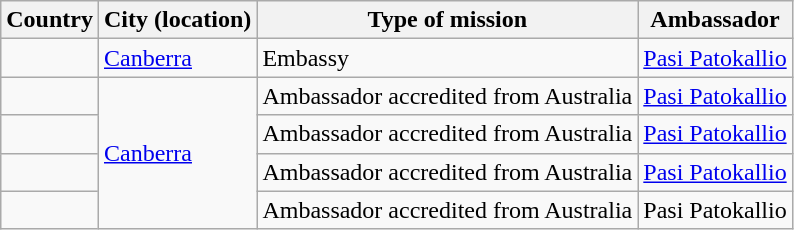<table class="wikitable sortable">
<tr>
<th>Country</th>
<th>City (location)</th>
<th>Type of mission</th>
<th>Ambassador</th>
</tr>
<tr>
<td></td>
<td><a href='#'>Canberra</a></td>
<td>Embassy</td>
<td><a href='#'>Pasi Patokallio</a></td>
</tr>
<tr>
<td></td>
<td rowspan="4"><a href='#'>Canberra</a></td>
<td>Ambassador accredited from Australia</td>
<td><a href='#'>Pasi Patokallio</a></td>
</tr>
<tr>
<td></td>
<td>Ambassador accredited from Australia</td>
<td><a href='#'>Pasi Patokallio</a></td>
</tr>
<tr>
<td></td>
<td>Ambassador accredited from Australia</td>
<td><a href='#'>Pasi Patokallio</a></td>
</tr>
<tr>
<td></td>
<td>Ambassador accredited from Australia</td>
<td>Pasi Patokallio</td>
</tr>
</table>
